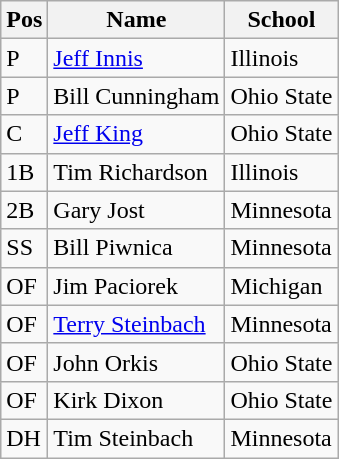<table class=wikitable>
<tr>
<th>Pos</th>
<th>Name</th>
<th>School</th>
</tr>
<tr>
<td>P</td>
<td><a href='#'>Jeff Innis</a></td>
<td>Illinois</td>
</tr>
<tr>
<td>P</td>
<td>Bill Cunningham</td>
<td>Ohio State</td>
</tr>
<tr>
<td>C</td>
<td><a href='#'>Jeff King</a></td>
<td>Ohio State</td>
</tr>
<tr>
<td>1B</td>
<td>Tim Richardson</td>
<td>Illinois</td>
</tr>
<tr>
<td>2B</td>
<td>Gary Jost</td>
<td>Minnesota</td>
</tr>
<tr>
<td>SS</td>
<td>Bill Piwnica</td>
<td>Minnesota</td>
</tr>
<tr>
<td>OF</td>
<td>Jim Paciorek</td>
<td>Michigan</td>
</tr>
<tr>
<td>OF</td>
<td><a href='#'>Terry Steinbach</a></td>
<td>Minnesota</td>
</tr>
<tr>
<td>OF</td>
<td>John Orkis</td>
<td>Ohio State</td>
</tr>
<tr>
<td>OF</td>
<td>Kirk Dixon</td>
<td>Ohio State</td>
</tr>
<tr>
<td>DH</td>
<td>Tim Steinbach</td>
<td>Minnesota</td>
</tr>
</table>
